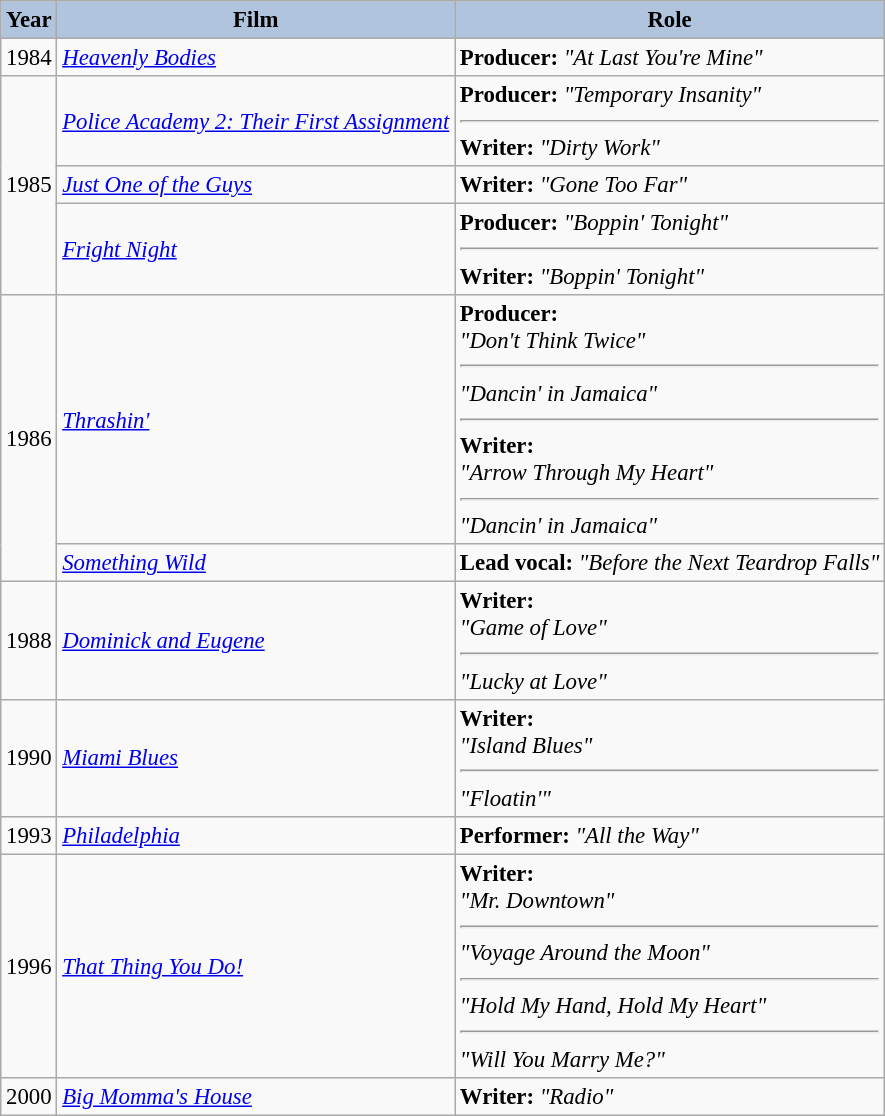<table class="wikitable" style="font-size:95%;">
<tr>
<th style="background:#B0C4DE;">Year</th>
<th style="background:#B0C4DE;">Film</th>
<th style="background:#B0C4DE;">Role</th>
</tr>
<tr>
<td>1984</td>
<td><em><a href='#'>Heavenly Bodies</a></em></td>
<td><strong>Producer:</strong> <em>"At Last You're Mine"</em></td>
</tr>
<tr>
<td rowspan=3>1985</td>
<td><em><a href='#'>Police Academy 2: Their First Assignment</a></em></td>
<td><strong>Producer:</strong> <em>"Temporary Insanity"</em><hr><strong>Writer:</strong> <em>"Dirty Work"</em></td>
</tr>
<tr>
<td><em><a href='#'>Just One of the Guys</a></em></td>
<td><strong>Writer:</strong> <em>"Gone Too Far"</em></td>
</tr>
<tr>
<td><em><a href='#'>Fright Night</a></em></td>
<td><strong>Producer:</strong> <em>"Boppin' Tonight"</em><hr><strong>Writer:</strong> <em>"Boppin' Tonight"</em></td>
</tr>
<tr>
<td rowspan=2>1986</td>
<td><em><a href='#'>Thrashin'</a></em></td>
<td><strong>Producer:</strong><br><em>"Don't Think Twice"</em><hr><em>"Dancin' in Jamaica"</em><hr><strong>Writer:</strong><br><em>"Arrow Through My Heart"</em><hr><em>"Dancin' in Jamaica"</em></td>
</tr>
<tr>
<td><em><a href='#'>Something Wild</a></em></td>
<td><strong>Lead vocal:</strong> <em>"Before the Next Teardrop Falls"</em></td>
</tr>
<tr>
<td>1988</td>
<td><em><a href='#'>Dominick and Eugene</a></em></td>
<td><strong>Writer:</strong><br><em>"Game of Love"</em><hr><em>"Lucky at Love"</em></td>
</tr>
<tr>
<td>1990</td>
<td><em><a href='#'>Miami Blues</a></em></td>
<td><strong>Writer:</strong><br><em>"Island Blues"</em><hr><em>"Floatin'"</em></td>
</tr>
<tr>
<td>1993</td>
<td><em><a href='#'>Philadelphia</a></em></td>
<td><strong>Performer:</strong> <em>"All the Way"</em></td>
</tr>
<tr>
<td>1996</td>
<td><em><a href='#'>That Thing You Do!</a></em></td>
<td><strong>Writer:</strong><br><em>"Mr. Downtown"</em><hr><em>"Voyage Around the Moon"</em><hr><em>"Hold My Hand, Hold My Heart"</em><hr><em>"Will You Marry Me?"</em></td>
</tr>
<tr>
<td>2000</td>
<td><em><a href='#'>Big Momma's House</a></em></td>
<td><strong>Writer:</strong> <em>"Radio"</em></td>
</tr>
</table>
